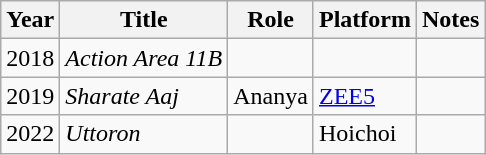<table class="wikitable">
<tr>
<th>Year</th>
<th>Title</th>
<th>Role</th>
<th>Platform</th>
<th>Notes</th>
</tr>
<tr>
<td>2018</td>
<td><em>Action Area 11B</em></td>
<td></td>
<td></td>
<td></td>
</tr>
<tr>
<td>2019</td>
<td><em>Sharate Aaj</em></td>
<td>Ananya</td>
<td><a href='#'>ZEE5</a></td>
<td></td>
</tr>
<tr>
<td>2022</td>
<td><em>Uttoron</em></td>
<td></td>
<td>Hoichoi</td>
<td></td>
</tr>
</table>
